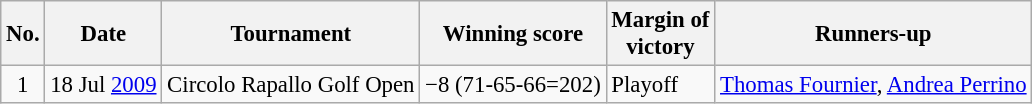<table class="wikitable" style="font-size:95%;">
<tr>
<th>No.</th>
<th>Date</th>
<th>Tournament</th>
<th>Winning score</th>
<th>Margin of<br>victory</th>
<th>Runners-up</th>
</tr>
<tr>
<td align=center>1</td>
<td align=right>18 Jul <a href='#'>2009</a></td>
<td>Circolo Rapallo Golf Open</td>
<td>−8 (71-65-66=202)</td>
<td>Playoff</td>
<td> <a href='#'>Thomas Fournier</a>,  <a href='#'>Andrea Perrino</a></td>
</tr>
</table>
